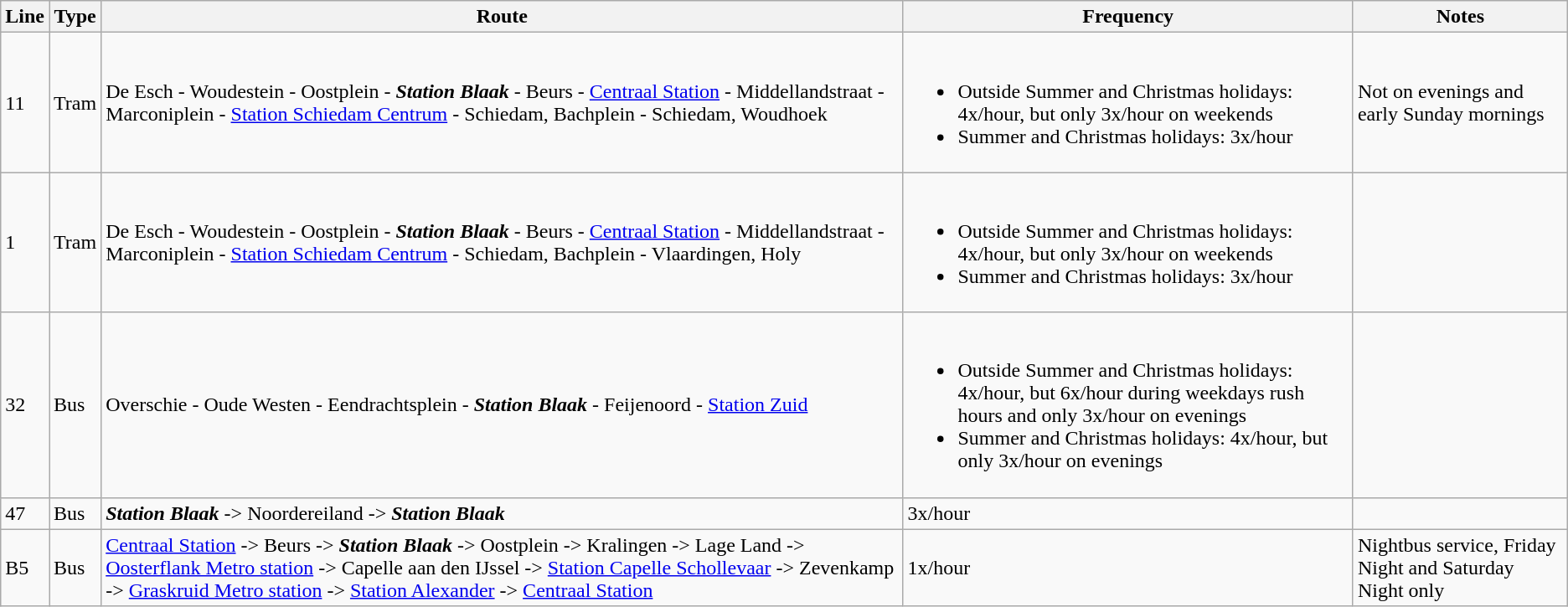<table class="wikitable vatop">
<tr>
<th>Line</th>
<th>Type</th>
<th>Route</th>
<th>Frequency</th>
<th>Notes</th>
</tr>
<tr>
<td>11</td>
<td>Tram</td>
<td>De Esch - Woudestein - Oostplein - <strong><em>Station Blaak</em></strong> - Beurs - <a href='#'>Centraal Station</a> - Middellandstraat - Marconiplein - <a href='#'>Station Schiedam Centrum</a> - Schiedam, Bachplein - Schiedam, Woudhoek</td>
<td><br><ul><li>Outside Summer and Christmas holidays: 4x/hour, but only 3x/hour on weekends</li><li>Summer and Christmas holidays: 3x/hour</li></ul></td>
<td>Not on evenings and early Sunday mornings</td>
</tr>
<tr>
<td>1</td>
<td>Tram</td>
<td>De Esch - Woudestein - Oostplein - <strong><em>Station Blaak</em></strong> - Beurs - <a href='#'>Centraal Station</a> - Middellandstraat - Marconiplein - <a href='#'>Station Schiedam Centrum</a> - Schiedam, Bachplein - Vlaardingen, Holy</td>
<td><br><ul><li>Outside Summer and Christmas holidays: 4x/hour, but only 3x/hour on weekends</li><li>Summer and Christmas holidays: 3x/hour</li></ul></td>
<td></td>
</tr>
<tr>
<td>32</td>
<td>Bus</td>
<td>Overschie - Oude Westen - Eendrachtsplein - <strong><em>Station Blaak</em></strong> - Feijenoord - <a href='#'>Station Zuid</a></td>
<td><br><ul><li>Outside Summer and Christmas holidays: 4x/hour, but 6x/hour during weekdays rush hours and only 3x/hour on evenings</li><li>Summer and Christmas holidays: 4x/hour, but only 3x/hour on evenings</li></ul></td>
<td></td>
</tr>
<tr>
<td>47</td>
<td>Bus</td>
<td><strong><em>Station Blaak</em></strong> -> Noordereiland -> <strong><em>Station Blaak</em></strong></td>
<td>3x/hour</td>
<td></td>
</tr>
<tr>
<td>B5</td>
<td>Bus</td>
<td><a href='#'>Centraal Station</a> -> Beurs -> <strong><em>Station Blaak</em></strong> -> Oostplein -> Kralingen -> Lage Land -> <a href='#'>Oosterflank Metro station</a> -> Capelle aan den IJssel -> <a href='#'>Station Capelle Schollevaar</a> -> Zevenkamp -> <a href='#'>Graskruid Metro station</a> -> <a href='#'>Station Alexander</a> -> <a href='#'>Centraal Station</a></td>
<td>1x/hour</td>
<td>Nightbus service, Friday Night and Saturday Night only</td>
</tr>
</table>
